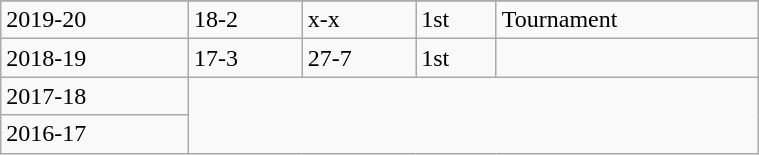<table class="wikitable" width="40%">
<tr>
</tr>
<tr align="centre" bgcolor="">
<td>2019-20</td>
<td>18-2</td>
<td>x-x</td>
<td>1st</td>
<td>Tournament</td>
</tr>
<tr align="centre" bgcolor="">
<td>2018-19</td>
<td>17-3</td>
<td>27-7</td>
<td>1st</td>
<td></td>
</tr>
<tr align="centre" bgcolor="">
<td>2017-18</td>
</tr>
<tr align="centre" bgcolor="">
<td>2016-17</td>
</tr>
</table>
